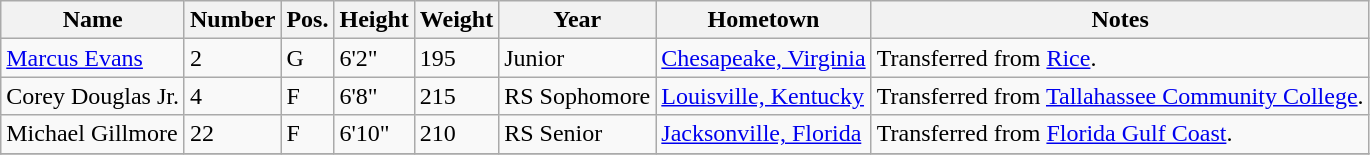<table class="wikitable sortable" border="1">
<tr>
<th>Name</th>
<th>Number</th>
<th>Pos.</th>
<th>Height</th>
<th>Weight</th>
<th>Year</th>
<th>Hometown</th>
<th class="unsortable">Notes</th>
</tr>
<tr>
<td><a href='#'>Marcus Evans</a></td>
<td>2</td>
<td>G</td>
<td>6'2"</td>
<td>195</td>
<td>Junior</td>
<td><a href='#'>Chesapeake, Virginia</a></td>
<td>Transferred from <a href='#'>Rice</a>.</td>
</tr>
<tr>
<td>Corey Douglas Jr.</td>
<td>4</td>
<td>F</td>
<td>6'8"</td>
<td>215</td>
<td>RS Sophomore</td>
<td><a href='#'>Louisville, Kentucky</a></td>
<td>Transferred from <a href='#'>Tallahassee Community College</a>.</td>
</tr>
<tr>
<td>Michael Gillmore</td>
<td>22</td>
<td>F</td>
<td>6'10"</td>
<td>210</td>
<td>RS Senior</td>
<td><a href='#'>Jacksonville, Florida</a></td>
<td>Transferred from <a href='#'>Florida Gulf Coast</a>.</td>
</tr>
<tr>
</tr>
</table>
